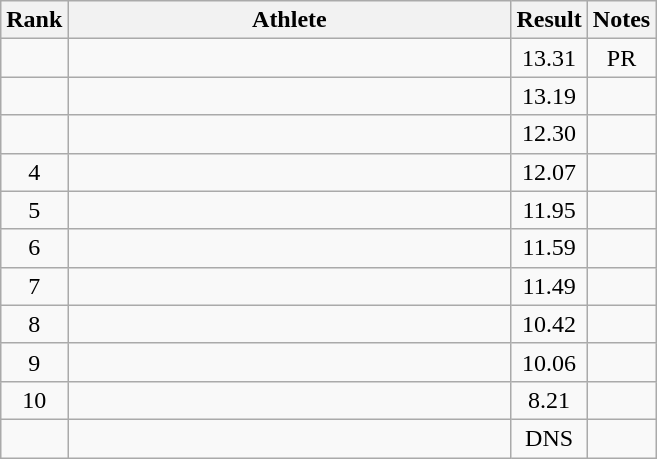<table class="wikitable" style="text-align:center">
<tr>
<th>Rank</th>
<th Style="width:18em">Athlete</th>
<th>Result</th>
<th>Notes</th>
</tr>
<tr>
<td></td>
<td style="text-align:left"></td>
<td>13.31</td>
<td>PR</td>
</tr>
<tr>
<td></td>
<td style="text-align:left"></td>
<td>13.19</td>
<td></td>
</tr>
<tr>
<td></td>
<td style="text-align:left"></td>
<td>12.30</td>
<td></td>
</tr>
<tr>
<td>4</td>
<td style="text-align:left"></td>
<td>12.07</td>
<td></td>
</tr>
<tr>
<td>5</td>
<td style="text-align:left"></td>
<td>11.95</td>
<td></td>
</tr>
<tr>
<td>6</td>
<td style="text-align:left"></td>
<td>11.59</td>
<td></td>
</tr>
<tr>
<td>7</td>
<td style="text-align:left"></td>
<td>11.49</td>
<td></td>
</tr>
<tr>
<td>8</td>
<td style="text-align:left"></td>
<td>10.42</td>
<td></td>
</tr>
<tr>
<td>9</td>
<td style="text-align:left"></td>
<td>10.06</td>
<td></td>
</tr>
<tr>
<td>10</td>
<td style="text-align:left"></td>
<td>8.21</td>
<td></td>
</tr>
<tr>
<td></td>
<td style="text-align:left"></td>
<td>DNS</td>
<td></td>
</tr>
</table>
